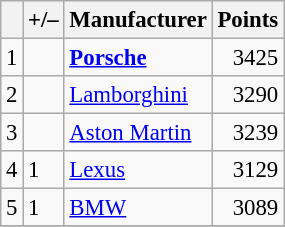<table class="wikitable" style="font-size: 95%;">
<tr>
<th scope="col"></th>
<th scope="col">+/–</th>
<th scope="col">Manufacturer</th>
<th scope="col">Points</th>
</tr>
<tr>
<td align=center>1</td>
<td align="left"></td>
<td><strong> <a href='#'>Porsche</a></strong></td>
<td align=right>3425</td>
</tr>
<tr>
<td align=center>2</td>
<td align="left"></td>
<td> <a href='#'>Lamborghini</a></td>
<td align=right>3290</td>
</tr>
<tr>
<td align=center>3</td>
<td align="left"></td>
<td> <a href='#'>Aston Martin</a></td>
<td align=right>3239</td>
</tr>
<tr>
<td align=center>4</td>
<td align="left"> 1</td>
<td> <a href='#'>Lexus</a></td>
<td align=right>3129</td>
</tr>
<tr>
<td align=center>5</td>
<td align="left"> 1</td>
<td> <a href='#'>BMW</a></td>
<td align=right>3089</td>
</tr>
<tr>
</tr>
</table>
